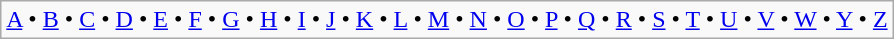<table class=wikitable>
<tr>
<td><a href='#'>A</a> • <a href='#'>B</a> • <a href='#'>C</a> • <a href='#'>D</a> • <a href='#'>E</a> • <a href='#'>F</a> • <a href='#'>G</a> • <a href='#'>H</a> • <a href='#'>I</a> • <a href='#'>J</a> • <a href='#'>K</a> • <a href='#'>L</a> • <a href='#'>M</a> • <a href='#'>N</a> • <a href='#'>O</a> • <a href='#'>P</a> • <a href='#'>Q</a> • <a href='#'>R</a> • <a href='#'>S</a> • <a href='#'>T</a> • <a href='#'>U</a> • <a href='#'>V</a> • <a href='#'>W</a> • <a href='#'>Y</a> • <a href='#'>Z</a></td>
</tr>
</table>
